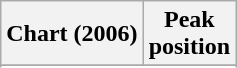<table class="wikitable sortable plainrowheaders" style="text-align:center">
<tr>
<th scope="col">Chart (2006)</th>
<th scope="col">Peak<br>position</th>
</tr>
<tr>
</tr>
<tr>
</tr>
<tr>
</tr>
</table>
